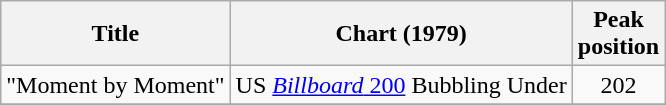<table class="wikitable">
<tr>
<th>Title</th>
<th>Chart (1979)</th>
<th>Peak<br>position</th>
</tr>
<tr>
<td>"Moment by Moment"</td>
<td>US <a href='#'><em>Billboard</em> 200</a> Bubbling Under</td>
<td align="center">202</td>
</tr>
<tr>
</tr>
</table>
